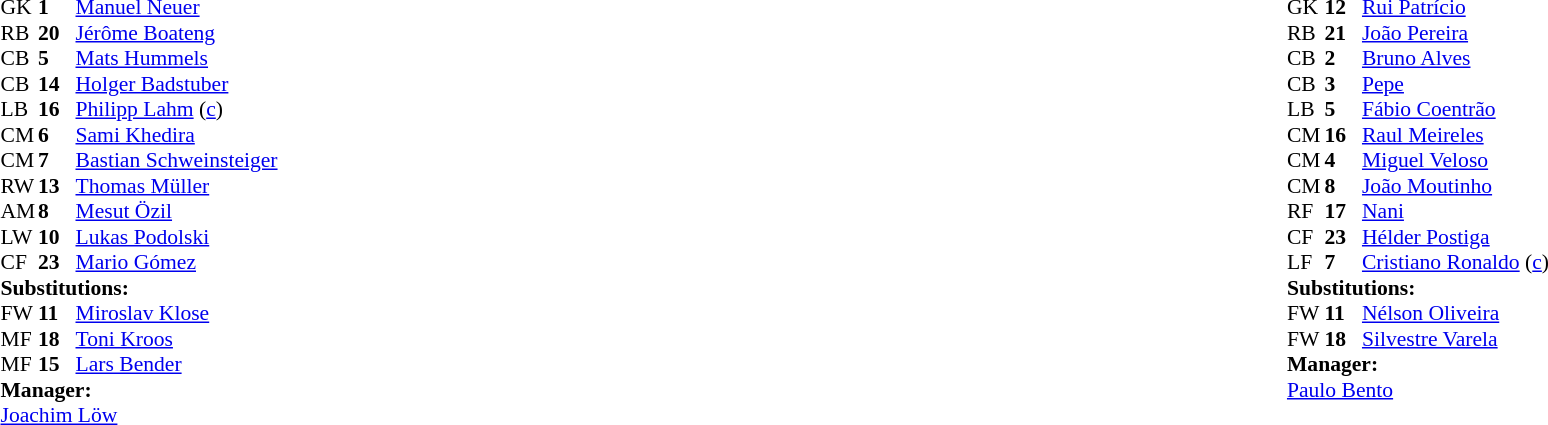<table style="width:100%;">
<tr>
<td style="vertical-align:top; width:40%;"><br><table style="font-size:90%" cellspacing="0" cellpadding="0">
<tr>
<th width="25"></th>
<th width="25"></th>
</tr>
<tr>
<td>GK</td>
<td><strong>1</strong></td>
<td><a href='#'>Manuel Neuer</a></td>
</tr>
<tr>
<td>RB</td>
<td><strong>20</strong></td>
<td><a href='#'>Jérôme Boateng</a></td>
<td></td>
</tr>
<tr>
<td>CB</td>
<td><strong>5</strong></td>
<td><a href='#'>Mats Hummels</a></td>
</tr>
<tr>
<td>CB</td>
<td><strong>14</strong></td>
<td><a href='#'>Holger Badstuber</a></td>
<td></td>
</tr>
<tr>
<td>LB</td>
<td><strong>16</strong></td>
<td><a href='#'>Philipp Lahm</a> (<a href='#'>c</a>)</td>
</tr>
<tr>
<td>CM</td>
<td><strong>6</strong></td>
<td><a href='#'>Sami Khedira</a></td>
</tr>
<tr>
<td>CM</td>
<td><strong>7</strong></td>
<td><a href='#'>Bastian Schweinsteiger</a></td>
</tr>
<tr>
<td>RW</td>
<td><strong>13</strong></td>
<td><a href='#'>Thomas Müller</a></td>
<td></td>
<td></td>
</tr>
<tr>
<td>AM</td>
<td><strong>8</strong></td>
<td><a href='#'>Mesut Özil</a></td>
<td></td>
<td></td>
</tr>
<tr>
<td>LW</td>
<td><strong>10</strong></td>
<td><a href='#'>Lukas Podolski</a></td>
</tr>
<tr>
<td>CF</td>
<td><strong>23</strong></td>
<td><a href='#'>Mario Gómez</a></td>
<td></td>
<td></td>
</tr>
<tr>
<td colspan=3><strong>Substitutions:</strong></td>
</tr>
<tr>
<td>FW</td>
<td><strong>11</strong></td>
<td><a href='#'>Miroslav Klose</a></td>
<td></td>
<td></td>
</tr>
<tr>
<td>MF</td>
<td><strong>18</strong></td>
<td><a href='#'>Toni Kroos</a></td>
<td></td>
<td></td>
</tr>
<tr>
<td>MF</td>
<td><strong>15</strong></td>
<td><a href='#'>Lars Bender</a></td>
<td></td>
<td></td>
</tr>
<tr>
<td colspan=3><strong>Manager:</strong></td>
</tr>
<tr>
<td colspan=3><a href='#'>Joachim Löw</a></td>
</tr>
</table>
</td>
<td valign="top"></td>
<td style="vertical-align:top; width:50%;"><br><table style="font-size:90%; margin:auto;" cellspacing="0" cellpadding="0">
<tr>
<th width=25></th>
<th width=25></th>
</tr>
<tr>
<td>GK</td>
<td><strong>12</strong></td>
<td><a href='#'>Rui Patrício</a></td>
</tr>
<tr>
<td>RB</td>
<td><strong>21</strong></td>
<td><a href='#'>João Pereira</a></td>
</tr>
<tr>
<td>CB</td>
<td><strong>2</strong></td>
<td><a href='#'>Bruno Alves</a></td>
</tr>
<tr>
<td>CB</td>
<td><strong>3</strong></td>
<td><a href='#'>Pepe</a></td>
</tr>
<tr>
<td>LB</td>
<td><strong>5</strong></td>
<td><a href='#'>Fábio Coentrão</a></td>
<td></td>
</tr>
<tr>
<td>CM</td>
<td><strong>16</strong></td>
<td><a href='#'>Raul Meireles</a></td>
<td></td>
<td></td>
</tr>
<tr>
<td>CM</td>
<td><strong>4</strong></td>
<td><a href='#'>Miguel Veloso</a></td>
</tr>
<tr>
<td>CM</td>
<td><strong>8</strong></td>
<td><a href='#'>João Moutinho</a></td>
</tr>
<tr>
<td>RF</td>
<td><strong>17</strong></td>
<td><a href='#'>Nani</a></td>
</tr>
<tr>
<td>CF</td>
<td><strong>23</strong></td>
<td><a href='#'>Hélder Postiga</a></td>
<td></td>
<td></td>
</tr>
<tr>
<td>LF</td>
<td><strong>7</strong></td>
<td><a href='#'>Cristiano Ronaldo</a> (<a href='#'>c</a>)</td>
</tr>
<tr>
<td colspan=3><strong>Substitutions:</strong></td>
</tr>
<tr>
<td>FW</td>
<td><strong>11</strong></td>
<td><a href='#'>Nélson Oliveira</a></td>
<td></td>
<td></td>
</tr>
<tr>
<td>FW</td>
<td><strong>18</strong></td>
<td><a href='#'>Silvestre Varela</a></td>
<td></td>
<td></td>
</tr>
<tr>
<td colspan=3><strong>Manager:</strong></td>
</tr>
<tr>
<td colspan=3><a href='#'>Paulo Bento</a></td>
</tr>
</table>
</td>
</tr>
</table>
